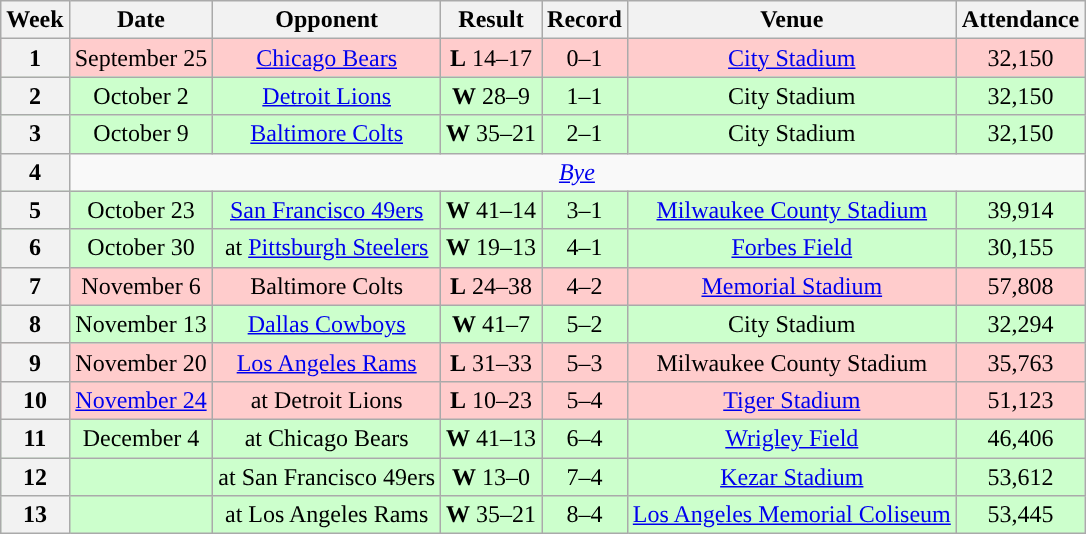<table class="wikitable" style="text-align:center">
<tr>
<th>Week</th>
<th>Date</th>
<th>Opponent</th>
<th>Result</th>
<th>Record</th>
<th>Venue</th>
<th>Attendance</th>
</tr>
<tr style="background:#fcc">
<th>1</th>
<td>September 25</td>
<td><a href='#'>Chicago Bears</a></td>
<td><strong>L</strong> 14–17</td>
<td>0–1</td>
<td><a href='#'>City Stadium</a></td>
<td>32,150</td>
</tr>
<tr style="background:#cfc">
<th>2</th>
<td>October 2</td>
<td><a href='#'>Detroit Lions</a></td>
<td><strong>W</strong> 28–9</td>
<td>1–1</td>
<td>City Stadium</td>
<td>32,150</td>
</tr>
<tr style="background:#cfc">
<th>3</th>
<td>October 9</td>
<td><a href='#'>Baltimore Colts</a></td>
<td><strong>W</strong> 35–21</td>
<td>2–1</td>
<td>City Stadium</td>
<td>32,150</td>
</tr>
<tr>
<th>4</th>
<td colspan=6><em><a href='#'>Bye</a></em></td>
</tr>
<tr style="background:#cfc">
<th>5</th>
<td>October 23</td>
<td><a href='#'>San Francisco 49ers</a></td>
<td><strong>W</strong> 41–14</td>
<td>3–1</td>
<td><a href='#'>Milwaukee County Stadium</a></td>
<td>39,914</td>
</tr>
<tr style="background:#cfc">
<th>6</th>
<td>October 30</td>
<td>at <a href='#'>Pittsburgh Steelers</a></td>
<td><strong>W</strong> 19–13</td>
<td>4–1</td>
<td><a href='#'>Forbes Field</a></td>
<td>30,155</td>
</tr>
<tr style="background:#fcc">
<th>7</th>
<td>November 6</td>
<td>Baltimore Colts</td>
<td><strong>L</strong> 24–38</td>
<td>4–2</td>
<td><a href='#'>Memorial Stadium</a></td>
<td>57,808</td>
</tr>
<tr style="background:#cfc">
<th>8</th>
<td>November 13</td>
<td><a href='#'>Dallas Cowboys</a></td>
<td><strong>W</strong> 41–7</td>
<td>5–2</td>
<td>City Stadium</td>
<td>32,294</td>
</tr>
<tr style="background:#fcc">
<th>9</th>
<td>November 20</td>
<td><a href='#'>Los Angeles Rams</a></td>
<td><strong>L</strong> 31–33</td>
<td>5–3</td>
<td>Milwaukee County Stadium</td>
<td>35,763</td>
</tr>
<tr style="background:#fcc">
<th>10</th>
<td><a href='#'>November 24</a></td>
<td>at Detroit Lions</td>
<td><strong>L</strong> 10–23</td>
<td>5–4</td>
<td><a href='#'>Tiger Stadium</a></td>
<td>51,123</td>
</tr>
<tr style="background:#cfc">
<th>11</th>
<td>December 4</td>
<td>at Chicago Bears</td>
<td><strong>W</strong> 41–13</td>
<td>6–4</td>
<td><a href='#'>Wrigley Field</a></td>
<td>46,406</td>
</tr>
<tr style="background:#cfc">
<th>12</th>
<td></td>
<td>at San Francisco 49ers</td>
<td><strong>W</strong> 13–0</td>
<td>7–4</td>
<td><a href='#'>Kezar Stadium</a></td>
<td>53,612</td>
</tr>
<tr style="background:#cfc">
<th>13</th>
<td></td>
<td>at Los Angeles Rams</td>
<td><strong>W</strong> 35–21</td>
<td>8–4</td>
<td><a href='#'>Los Angeles Memorial Coliseum</a></td>
<td>53,445</td>
</tr>
</table>
